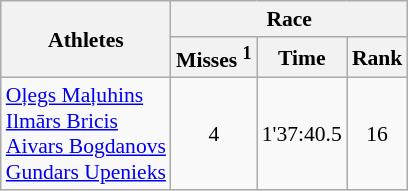<table class="wikitable" border="1" style="font-size:90%">
<tr>
<th rowspan=2>Athletes</th>
<th colspan=3>Race</th>
</tr>
<tr>
<th>Misses <sup>1</sup></th>
<th>Time</th>
<th>Rank</th>
</tr>
<tr>
<td><a href='#'>Oļegs Maļuhins</a><br><a href='#'>Ilmārs Bricis</a><br><a href='#'>Aivars Bogdanovs</a><br><a href='#'>Gundars Upenieks</a></td>
<td align=center>4</td>
<td align=center>1'37:40.5</td>
<td align=center>16</td>
</tr>
</table>
